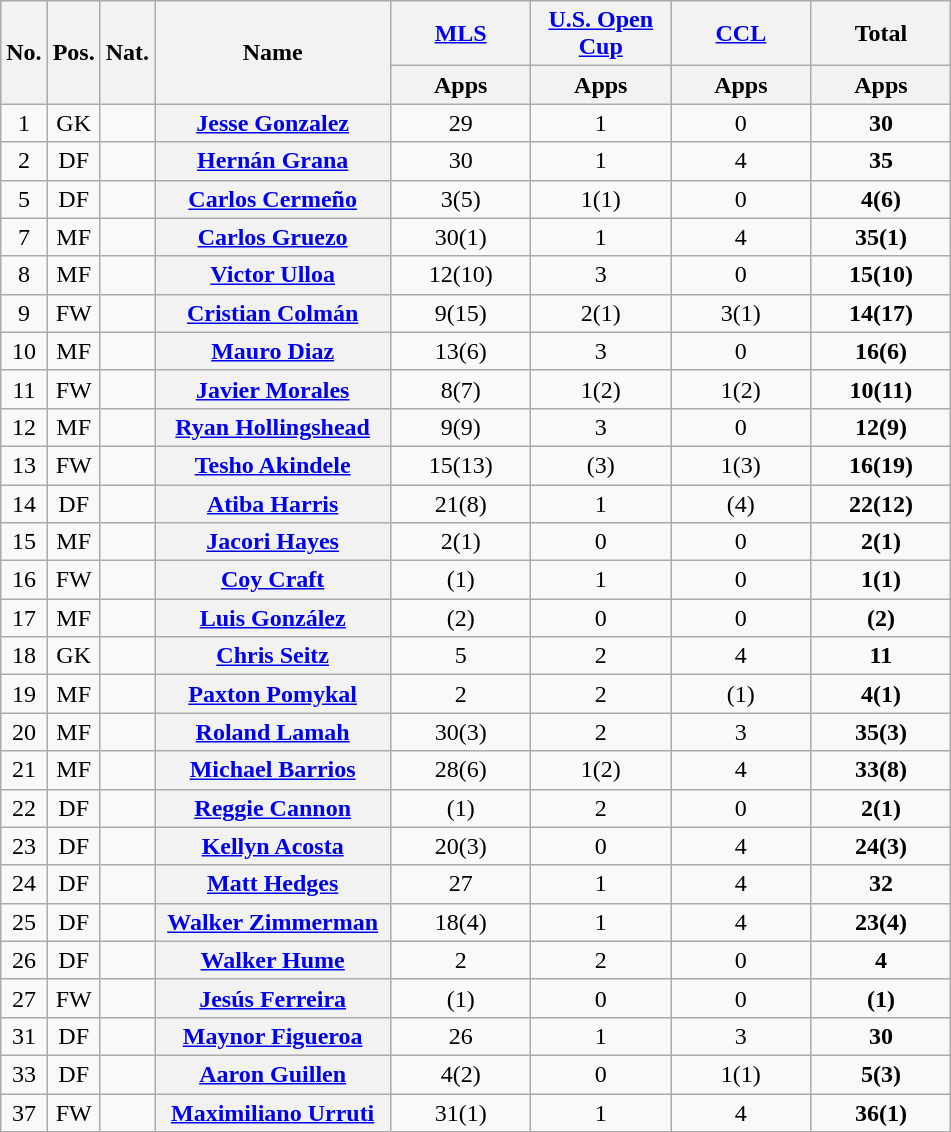<table class="wikitable sortable" style="text-align:center">
<tr>
<th rowspan="2">No.</th>
<th rowspan="2">Pos.</th>
<th rowspan="2">Nat.</th>
<th rowspan="2" style="width:150px;">Name</th>
<th colspan="1" style="width:86px;"><a href='#'>MLS</a></th>
<th colspan="1" style="width:86px;"><a href='#'>U.S. Open Cup</a></th>
<th colspan="1" style="width:86px;"><a href='#'>CCL</a></th>
<th colspan="1" style="width:86px;">Total</th>
</tr>
<tr>
<th>Apps</th>
<th>Apps</th>
<th>Apps</th>
<th>Apps</th>
</tr>
<tr>
<td>1</td>
<td>GK</td>
<td></td>
<th scope=row><a href='#'>Jesse Gonzalez</a></th>
<td>29</td>
<td>1</td>
<td>0</td>
<td><strong>30</strong></td>
</tr>
<tr>
<td>2</td>
<td>DF</td>
<td></td>
<th scope=row><a href='#'>Hernán Grana</a></th>
<td>30</td>
<td>1</td>
<td>4</td>
<td><strong>35</strong></td>
</tr>
<tr>
<td>5</td>
<td>DF</td>
<td></td>
<th scope=row><a href='#'>Carlos Cermeño</a></th>
<td>3(5)</td>
<td>1(1)</td>
<td>0</td>
<td><strong>4(6)</strong></td>
</tr>
<tr>
<td>7</td>
<td>MF</td>
<td></td>
<th scope=row><a href='#'>Carlos Gruezo</a></th>
<td>30(1)</td>
<td>1</td>
<td>4</td>
<td><strong>35(1)</strong></td>
</tr>
<tr>
<td>8</td>
<td>MF</td>
<td></td>
<th scope=row><a href='#'>Victor Ulloa</a></th>
<td>12(10)</td>
<td>3</td>
<td>0</td>
<td><strong>15(10)</strong></td>
</tr>
<tr>
<td>9</td>
<td>FW</td>
<td></td>
<th scope=row><a href='#'>Cristian Colmán</a></th>
<td>9(15)</td>
<td>2(1)</td>
<td>3(1)</td>
<td><strong>14(17)</strong></td>
</tr>
<tr>
<td>10</td>
<td>MF</td>
<td></td>
<th scope=row><a href='#'>Mauro Diaz</a></th>
<td>13(6)</td>
<td>3</td>
<td>0</td>
<td><strong>16(6)</strong></td>
</tr>
<tr>
<td>11</td>
<td>FW</td>
<td></td>
<th scope=row><a href='#'>Javier Morales</a></th>
<td>8(7)</td>
<td>1(2)</td>
<td>1(2)</td>
<td><strong>10(11)</strong></td>
</tr>
<tr>
<td>12</td>
<td>MF</td>
<td></td>
<th scope=row><a href='#'>Ryan Hollingshead</a></th>
<td>9(9)</td>
<td>3</td>
<td>0</td>
<td><strong>12(9)</strong></td>
</tr>
<tr>
<td>13</td>
<td>FW</td>
<td></td>
<th scope=row><a href='#'>Tesho Akindele</a></th>
<td>15(13)</td>
<td>(3)</td>
<td>1(3)</td>
<td><strong>16(19)</strong></td>
</tr>
<tr>
<td>14</td>
<td>DF</td>
<td></td>
<th scope=row><a href='#'>Atiba Harris</a></th>
<td>21(8)</td>
<td>1</td>
<td>(4)</td>
<td><strong>22(12)</strong></td>
</tr>
<tr>
<td>15</td>
<td>MF</td>
<td></td>
<th scope=row><a href='#'>Jacori Hayes</a></th>
<td>2(1)</td>
<td>0</td>
<td>0</td>
<td><strong>2(1)</strong></td>
</tr>
<tr>
<td>16</td>
<td>FW</td>
<td></td>
<th scope=row><a href='#'>Coy Craft</a></th>
<td>(1)</td>
<td>1</td>
<td>0</td>
<td><strong>1(1)</strong></td>
</tr>
<tr>
<td>17</td>
<td>MF</td>
<td></td>
<th scope=row><a href='#'>Luis González</a></th>
<td>(2)</td>
<td>0</td>
<td>0</td>
<td><strong>(2)</strong></td>
</tr>
<tr>
<td>18</td>
<td>GK</td>
<td></td>
<th scope=row><a href='#'>Chris Seitz</a></th>
<td>5</td>
<td>2</td>
<td>4</td>
<td><strong>11</strong></td>
</tr>
<tr>
<td>19</td>
<td>MF</td>
<td></td>
<th scope=row><a href='#'>Paxton Pomykal</a></th>
<td>2</td>
<td>2</td>
<td>(1)</td>
<td><strong>4(1)</strong></td>
</tr>
<tr>
<td>20</td>
<td>MF</td>
<td></td>
<th scope=row><a href='#'>Roland Lamah</a></th>
<td>30(3)</td>
<td>2</td>
<td>3</td>
<td><strong>35(3)</strong></td>
</tr>
<tr>
<td>21</td>
<td>MF</td>
<td></td>
<th scope=row><a href='#'>Michael Barrios</a></th>
<td>28(6)</td>
<td>1(2)</td>
<td>4</td>
<td><strong>33(8)</strong></td>
</tr>
<tr>
<td>22</td>
<td>DF</td>
<td></td>
<th scope=row><a href='#'>Reggie Cannon</a></th>
<td>(1)</td>
<td>2</td>
<td>0</td>
<td><strong>2(1)</strong></td>
</tr>
<tr>
<td>23</td>
<td>DF</td>
<td></td>
<th scope=row><a href='#'>Kellyn Acosta</a></th>
<td>20(3)</td>
<td>0</td>
<td>4</td>
<td><strong>24(3)</strong></td>
</tr>
<tr>
<td>24</td>
<td>DF</td>
<td></td>
<th scope=row><a href='#'>Matt Hedges</a></th>
<td>27</td>
<td>1</td>
<td>4</td>
<td><strong>32</strong></td>
</tr>
<tr>
<td>25</td>
<td>DF</td>
<td></td>
<th scope=row><a href='#'>Walker Zimmerman</a></th>
<td>18(4)</td>
<td>1</td>
<td>4</td>
<td><strong>23(4)</strong></td>
</tr>
<tr>
<td>26</td>
<td>DF</td>
<td></td>
<th scope=row><a href='#'>Walker Hume</a></th>
<td>2</td>
<td>2</td>
<td>0</td>
<td><strong>4</strong></td>
</tr>
<tr>
<td>27</td>
<td>FW</td>
<td></td>
<th scope=row><a href='#'>Jesús Ferreira</a></th>
<td>(1)</td>
<td>0</td>
<td>0</td>
<td><strong>(1)</strong></td>
</tr>
<tr>
<td>31</td>
<td>DF</td>
<td></td>
<th scope=row><a href='#'>Maynor Figueroa</a></th>
<td>26</td>
<td>1</td>
<td>3</td>
<td><strong>30</strong></td>
</tr>
<tr>
<td>33</td>
<td>DF</td>
<td></td>
<th scope=row><a href='#'>Aaron Guillen</a></th>
<td>4(2)</td>
<td>0</td>
<td>1(1)</td>
<td><strong>5(3)</strong></td>
</tr>
<tr>
<td>37</td>
<td>FW</td>
<td></td>
<th scope=row><a href='#'>Maximiliano Urruti</a></th>
<td>31(1)</td>
<td>1</td>
<td>4</td>
<td><strong>36(1)</strong></td>
</tr>
</table>
